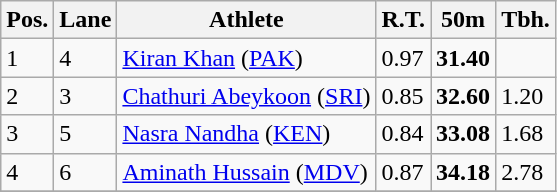<table class="wikitable">
<tr>
<th>Pos.</th>
<th>Lane</th>
<th>Athlete</th>
<th>R.T.</th>
<th>50m</th>
<th>Tbh.</th>
</tr>
<tr>
<td>1</td>
<td>4</td>
<td> <a href='#'>Kiran Khan</a> (<a href='#'>PAK</a>)</td>
<td>0.97</td>
<td><strong>31.40</strong></td>
<td> </td>
</tr>
<tr>
<td>2</td>
<td>3</td>
<td> <a href='#'>Chathuri Abeykoon</a> (<a href='#'>SRI</a>)</td>
<td>0.85</td>
<td><strong>32.60</strong></td>
<td>1.20</td>
</tr>
<tr>
<td>3</td>
<td>5</td>
<td> <a href='#'>Nasra Nandha</a> (<a href='#'>KEN</a>)</td>
<td>0.84</td>
<td><strong>33.08</strong></td>
<td>1.68</td>
</tr>
<tr>
<td>4</td>
<td>6</td>
<td> <a href='#'>Aminath Hussain</a> (<a href='#'>MDV</a>)</td>
<td>0.87</td>
<td><strong>34.18</strong></td>
<td>2.78</td>
</tr>
<tr>
</tr>
</table>
